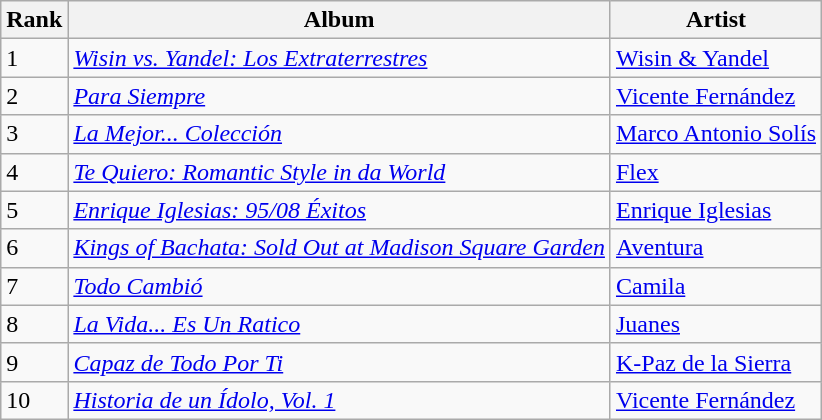<table class="wikitable sortable">
<tr>
<th>Rank</th>
<th>Album</th>
<th>Artist</th>
</tr>
<tr>
<td>1</td>
<td><em><a href='#'>Wisin vs. Yandel: Los Extraterrestres</a></em></td>
<td><a href='#'>Wisin & Yandel</a></td>
</tr>
<tr>
<td>2</td>
<td><em><a href='#'>Para Siempre</a></em></td>
<td><a href='#'>Vicente Fernández</a></td>
</tr>
<tr>
<td>3</td>
<td><em><a href='#'>La Mejor... Colección</a></em></td>
<td><a href='#'>Marco Antonio Solís</a></td>
</tr>
<tr>
<td>4</td>
<td><em><a href='#'>Te Quiero: Romantic Style in da World</a></em></td>
<td><a href='#'>Flex</a></td>
</tr>
<tr>
<td>5</td>
<td><em><a href='#'>Enrique Iglesias: 95/08 Éxitos</a></em></td>
<td><a href='#'>Enrique Iglesias</a></td>
</tr>
<tr>
<td>6</td>
<td><em><a href='#'>Kings of Bachata: Sold Out at Madison Square Garden</a></em></td>
<td><a href='#'>Aventura</a></td>
</tr>
<tr>
<td>7</td>
<td><em><a href='#'>Todo Cambió</a></em></td>
<td><a href='#'>Camila</a></td>
</tr>
<tr>
<td>8</td>
<td><em><a href='#'>La Vida... Es Un Ratico</a></em></td>
<td><a href='#'>Juanes</a></td>
</tr>
<tr>
<td>9</td>
<td><em><a href='#'>Capaz de Todo Por Ti</a></em></td>
<td><a href='#'>K-Paz de la Sierra</a></td>
</tr>
<tr>
<td>10</td>
<td><em><a href='#'>Historia de un Ídolo, Vol. 1</a></em></td>
<td><a href='#'>Vicente Fernández</a></td>
</tr>
</table>
